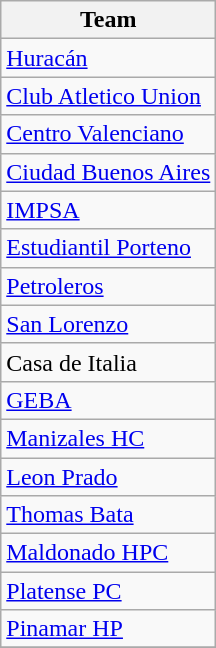<table class="wikitable">
<tr>
<th>Team</th>
</tr>
<tr>
<td> <a href='#'>Huracán</a></td>
</tr>
<tr>
<td> <a href='#'>Club Atletico Union</a></td>
</tr>
<tr>
<td> <a href='#'>Centro Valenciano</a></td>
</tr>
<tr>
<td> <a href='#'>Ciudad Buenos Aires</a></td>
</tr>
<tr>
<td> <a href='#'>IMPSA</a></td>
</tr>
<tr>
<td> <a href='#'>Estudiantil Porteno</a></td>
</tr>
<tr>
<td> <a href='#'>Petroleros</a></td>
</tr>
<tr>
<td> <a href='#'>San Lorenzo</a></td>
</tr>
<tr>
<td> Casa de Italia</td>
</tr>
<tr>
<td> <a href='#'>GEBA</a></td>
</tr>
<tr>
<td> <a href='#'>Manizales HC</a></td>
</tr>
<tr>
<td> <a href='#'>Leon Prado</a></td>
</tr>
<tr>
<td> <a href='#'>Thomas Bata</a></td>
</tr>
<tr>
<td> <a href='#'>Maldonado HPC</a></td>
</tr>
<tr>
<td> <a href='#'>Platense PC</a></td>
</tr>
<tr>
<td> <a href='#'>Pinamar HP</a></td>
</tr>
<tr>
</tr>
</table>
